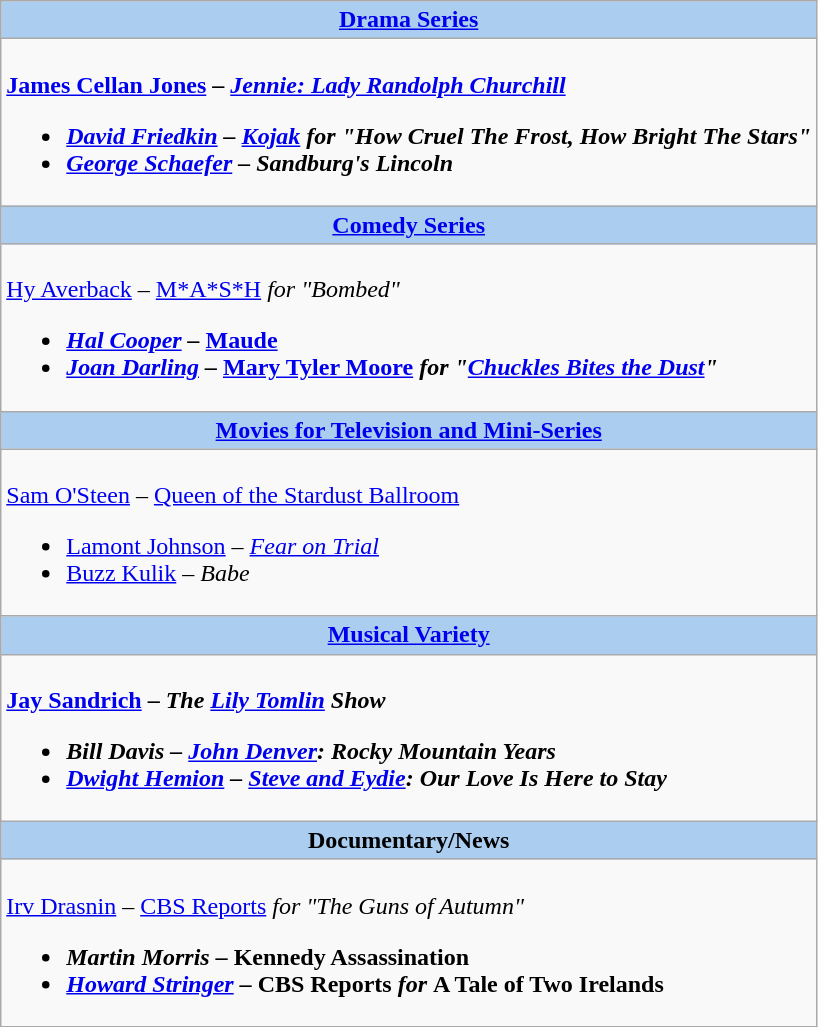<table class=wikitable style="width="100%">
<tr>
<th colspan="2" style="background:#abcdef;"><a href='#'>Drama Series</a></th>
</tr>
<tr>
<td colspan="2" style="vertical-align:top;"><br><strong><a href='#'>James Cellan Jones</a> – <em><a href='#'>Jennie: Lady Randolph Churchill</a><strong><em><ul><li><a href='#'>David Friedkin</a> – </em><a href='#'>Kojak</a><em> for "How Cruel The Frost, How Bright The Stars"</li><li><a href='#'>George Schaefer</a> – </em>Sandburg's Lincoln<em></li></ul></td>
</tr>
<tr>
<th colspan="2" style="background:#abcdef;"><a href='#'>Comedy Series</a></th>
</tr>
<tr>
<td colspan="2" style="vertical-align:top;"><br></strong><a href='#'>Hy Averback</a> – </em><a href='#'>M*A*S*H</a><em> for "Bombed"<strong><ul><li><a href='#'>Hal Cooper</a> – </em><a href='#'>Maude</a><em> </li><li><a href='#'>Joan Darling</a> – </em><a href='#'>Mary Tyler Moore</a><em> for "<a href='#'>Chuckles Bites the Dust</a>"</li></ul></td>
</tr>
<tr>
<th colspan="2" style="background:#abcdef;"><a href='#'>Movies for Television and Mini-Series</a></th>
</tr>
<tr>
<td colspan="2" style="vertical-align:top;"><br></strong><a href='#'>Sam O'Steen</a> – </em><a href='#'>Queen of the Stardust Ballroom</a></em></strong><ul><li><a href='#'>Lamont Johnson</a> – <em><a href='#'>Fear on Trial</a></em></li><li><a href='#'>Buzz Kulik</a> – <em>Babe</em></li></ul></td>
</tr>
<tr>
<th colspan="2" style="background:#abcdef;"><a href='#'>Musical Variety</a></th>
</tr>
<tr>
<td colspan="2" style="vertical-align:top;"><br><strong><a href='#'>Jay Sandrich</a> – <em>The <a href='#'>Lily Tomlin</a> Show<strong><em><ul><li>Bill Davis – </em><a href='#'>John Denver</a>: Rocky Mountain Years<em></li><li><a href='#'>Dwight Hemion</a> – </em><a href='#'>Steve and Eydie</a>: Our Love Is Here to Stay<em></li></ul></td>
</tr>
<tr>
<th colspan="2" style="background:#abcdef;">Documentary/News</th>
</tr>
<tr>
<td colspan="2" style="vertical-align:top;"><br></strong><a href='#'>Irv Drasnin</a> – </em><a href='#'>CBS Reports</a><em> for "The Guns of Autumn"<strong><ul><li>Martin Morris – </em>Kennedy Assassination<em></li><li><a href='#'>Howard Stringer</a> – </em>CBS Reports<em> for </em>A Tale of Two Irelands<em></li></ul></td>
</tr>
</table>
